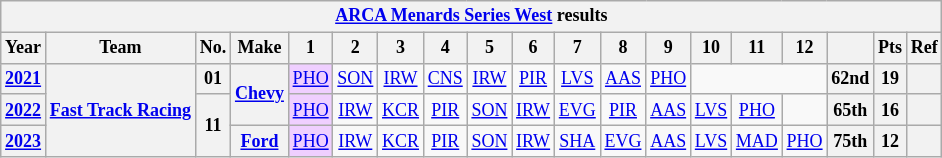<table class="wikitable" style="text-align:center; font-size:75%">
<tr>
<th colspan="19"><a href='#'>ARCA Menards Series West</a> results</th>
</tr>
<tr>
<th>Year</th>
<th>Team</th>
<th>No.</th>
<th>Make</th>
<th>1</th>
<th>2</th>
<th>3</th>
<th>4</th>
<th>5</th>
<th>6</th>
<th>7</th>
<th>8</th>
<th>9</th>
<th>10</th>
<th>11</th>
<th>12</th>
<th></th>
<th>Pts</th>
<th>Ref</th>
</tr>
<tr>
<th><a href='#'>2021</a></th>
<th rowspan=3><a href='#'>Fast Track Racing</a></th>
<th>01</th>
<th rowspan=2><a href='#'>Chevy</a></th>
<td style="background:#EFCFFF;"><a href='#'>PHO</a><br></td>
<td><a href='#'>SON</a></td>
<td><a href='#'>IRW</a></td>
<td><a href='#'>CNS</a></td>
<td><a href='#'>IRW</a></td>
<td><a href='#'>PIR</a></td>
<td><a href='#'>LVS</a></td>
<td><a href='#'>AAS</a></td>
<td><a href='#'>PHO</a></td>
<td colspan=3></td>
<th>62nd</th>
<th>19</th>
<th></th>
</tr>
<tr>
<th><a href='#'>2022</a></th>
<th rowspan=2>11</th>
<td style="background:#EFCFFF;"><a href='#'>PHO</a><br></td>
<td><a href='#'>IRW</a></td>
<td><a href='#'>KCR</a></td>
<td><a href='#'>PIR</a></td>
<td><a href='#'>SON</a></td>
<td><a href='#'>IRW</a></td>
<td><a href='#'>EVG</a></td>
<td><a href='#'>PIR</a></td>
<td><a href='#'>AAS</a></td>
<td><a href='#'>LVS</a></td>
<td><a href='#'>PHO</a></td>
<td></td>
<th>65th</th>
<th>16</th>
<th></th>
</tr>
<tr>
<th><a href='#'>2023</a></th>
<th><a href='#'>Ford</a></th>
<td style="background:#EFCFFF;"><a href='#'>PHO</a><br></td>
<td><a href='#'>IRW</a></td>
<td><a href='#'>KCR</a></td>
<td><a href='#'>PIR</a></td>
<td><a href='#'>SON</a></td>
<td><a href='#'>IRW</a></td>
<td><a href='#'>SHA</a></td>
<td><a href='#'>EVG</a></td>
<td><a href='#'>AAS</a></td>
<td><a href='#'>LVS</a></td>
<td><a href='#'>MAD</a></td>
<td><a href='#'>PHO</a></td>
<th>75th</th>
<th>12</th>
<th></th>
</tr>
</table>
